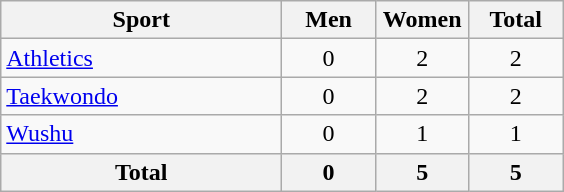<table class="wikitable sortable" style="text-align:center;">
<tr>
<th width="180">Sport</th>
<th width="55">Men</th>
<th width="55">Women</th>
<th width="55">Total</th>
</tr>
<tr>
<td align="left"><a href='#'>Athletics</a></td>
<td>0</td>
<td>2</td>
<td>2</td>
</tr>
<tr>
<td align="left"><a href='#'>Taekwondo</a></td>
<td>0</td>
<td>2</td>
<td>2</td>
</tr>
<tr>
<td align="left"><a href='#'>Wushu</a></td>
<td>0</td>
<td>1</td>
<td>1</td>
</tr>
<tr>
<th align="left">Total</th>
<th>0</th>
<th>5</th>
<th>5</th>
</tr>
</table>
